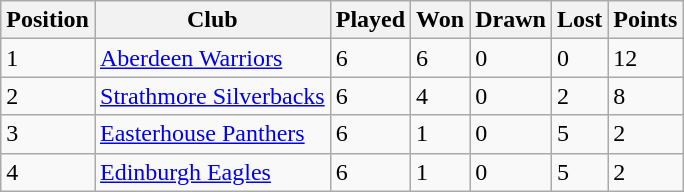<table class="wikitable">
<tr>
<th>Position</th>
<th>Club</th>
<th>Played</th>
<th>Won</th>
<th>Drawn</th>
<th>Lost</th>
<th>Points</th>
</tr>
<tr>
<td>1</td>
<td><a href='#'>Aberdeen Warriors</a></td>
<td>6</td>
<td>6</td>
<td>0</td>
<td>0</td>
<td>12</td>
</tr>
<tr>
<td>2</td>
<td><a href='#'>Strathmore Silverbacks</a></td>
<td>6</td>
<td>4</td>
<td>0</td>
<td>2</td>
<td>8</td>
</tr>
<tr>
<td>3</td>
<td><a href='#'>Easterhouse Panthers</a></td>
<td>6</td>
<td>1</td>
<td>0</td>
<td>5</td>
<td>2</td>
</tr>
<tr>
<td>4</td>
<td><a href='#'>Edinburgh Eagles</a></td>
<td>6</td>
<td>1</td>
<td>0</td>
<td>5</td>
<td>2</td>
</tr>
</table>
